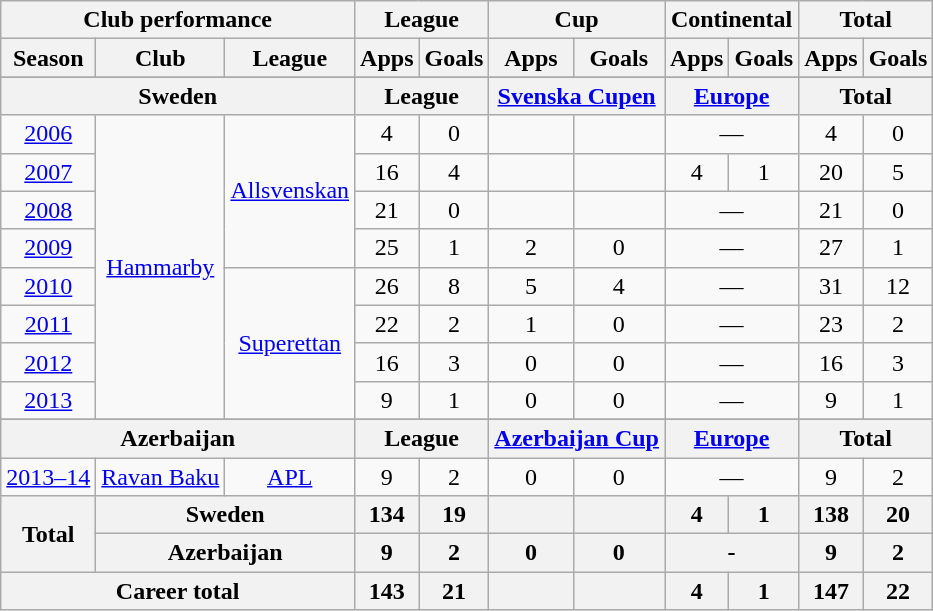<table class="wikitable" style="text-align:center">
<tr>
<th colspan=3>Club performance</th>
<th colspan=2>League</th>
<th colspan=2>Cup</th>
<th colspan=2>Continental</th>
<th colspan=2>Total</th>
</tr>
<tr>
<th>Season</th>
<th>Club</th>
<th>League</th>
<th>Apps</th>
<th>Goals</th>
<th>Apps</th>
<th>Goals</th>
<th>Apps</th>
<th>Goals</th>
<th>Apps</th>
<th>Goals</th>
</tr>
<tr>
</tr>
<tr>
<th colspan=3>Sweden</th>
<th colspan=2>League</th>
<th colspan=2><a href='#'>Svenska Cupen</a></th>
<th colspan=2><a href='#'>Europe</a></th>
<th colspan=2>Total</th>
</tr>
<tr>
<td><a href='#'>2006</a></td>
<td rowspan="8"><a href='#'>Hammarby</a></td>
<td rowspan="4"><a href='#'>Allsvenskan</a></td>
<td>4</td>
<td>0</td>
<td></td>
<td></td>
<td colspan="2">—</td>
<td>4</td>
<td>0</td>
</tr>
<tr>
<td><a href='#'>2007</a></td>
<td>16</td>
<td>4</td>
<td></td>
<td></td>
<td>4</td>
<td>1</td>
<td>20</td>
<td>5</td>
</tr>
<tr>
<td><a href='#'>2008</a></td>
<td>21</td>
<td>0</td>
<td></td>
<td></td>
<td colspan="2">—</td>
<td>21</td>
<td>0</td>
</tr>
<tr>
<td><a href='#'>2009</a></td>
<td>25</td>
<td>1</td>
<td>2</td>
<td>0</td>
<td colspan="2">—</td>
<td>27</td>
<td>1</td>
</tr>
<tr>
<td><a href='#'>2010</a></td>
<td rowspan="4"><a href='#'>Superettan</a></td>
<td>26</td>
<td>8</td>
<td>5</td>
<td>4</td>
<td colspan="2">—</td>
<td>31</td>
<td>12</td>
</tr>
<tr>
<td><a href='#'>2011</a></td>
<td>22</td>
<td>2</td>
<td>1</td>
<td>0</td>
<td colspan="2">—</td>
<td>23</td>
<td>2</td>
</tr>
<tr>
<td><a href='#'>2012</a></td>
<td>16</td>
<td>3</td>
<td>0</td>
<td>0</td>
<td colspan="2">—</td>
<td>16</td>
<td>3</td>
</tr>
<tr>
<td><a href='#'>2013</a></td>
<td>9</td>
<td>1</td>
<td>0</td>
<td>0</td>
<td colspan="2">—</td>
<td>9</td>
<td>1</td>
</tr>
<tr>
</tr>
<tr>
<th colspan=3>Azerbaijan</th>
<th colspan=2>League</th>
<th colspan=2><a href='#'>Azerbaijan Cup</a></th>
<th colspan=2><a href='#'>Europe</a></th>
<th colspan=2>Total</th>
</tr>
<tr>
<td><a href='#'>2013–14</a></td>
<td><a href='#'>Ravan Baku</a></td>
<td><a href='#'>APL</a></td>
<td>9</td>
<td>2</td>
<td>0</td>
<td>0</td>
<td colspan="2">—</td>
<td>9</td>
<td>2</td>
</tr>
<tr>
<th rowspan=2>Total</th>
<th colspan=2>Sweden</th>
<th>134</th>
<th>19</th>
<th></th>
<th></th>
<th>4</th>
<th>1</th>
<th>138</th>
<th>20</th>
</tr>
<tr>
<th colspan=2>Azerbaijan</th>
<th>9</th>
<th>2</th>
<th>0</th>
<th>0</th>
<th colspan="2">-</th>
<th>9</th>
<th>2</th>
</tr>
<tr>
<th colspan=3>Career total</th>
<th>143</th>
<th>21</th>
<th></th>
<th></th>
<th>4</th>
<th>1</th>
<th>147</th>
<th>22</th>
</tr>
</table>
